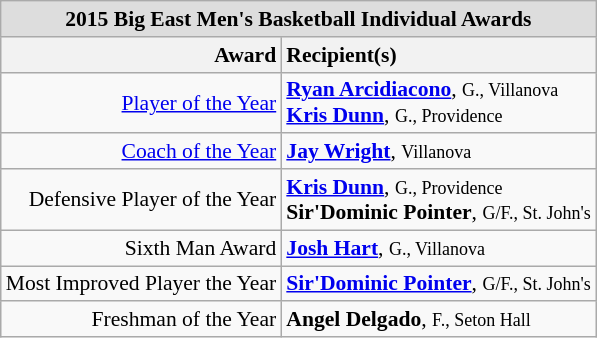<table class="wikitable" style="white-space:nowrap; font-size:90%;">
<tr>
<td colspan="7" style="text-align:center; background:#ddd;"><strong>2015 Big East Men's Basketball Individual Awards</strong></td>
</tr>
<tr>
<th style="text-align:right;">Award</th>
<th style="text-align:left;">Recipient(s)</th>
</tr>
<tr>
<td style="text-align:right;"><a href='#'>Player of the Year</a></td>
<td style="text-align:left;"><strong><a href='#'>Ryan Arcidiacono</a></strong>, <small>G., Villanova</small><br><strong><a href='#'>Kris Dunn</a></strong>, <small>G., Providence</small><br></td>
</tr>
<tr>
<td style="text-align:right;"><a href='#'>Coach of the Year</a></td>
<td style="text-align:left;"><strong><a href='#'>Jay Wright</a></strong>, <small>Villanova</small><br></td>
</tr>
<tr>
<td style="text-align:right;">Defensive Player of the Year</td>
<td style="text-align:left;"><strong><a href='#'>Kris Dunn</a></strong>, <small>G., Providence</small><br><strong>Sir'Dominic Pointer</strong>, <small>G/F., St. John's</small><br></td>
</tr>
<tr>
<td style="text-align:right;">Sixth Man Award</td>
<td style="text-align:left;"><strong><a href='#'>Josh Hart</a></strong>, <small>G., Villanova</small><br></td>
</tr>
<tr>
<td style="text-align:right;">Most Improved Player the Year</td>
<td style="text-align:left;"><strong><a href='#'>Sir'Dominic Pointer</a></strong>, <small>G/F., St. John's</small><br></td>
</tr>
<tr>
<td style="text-align:right;">Freshman of the Year</td>
<td style="text-align:left;"><strong>Angel Delgado</strong>, <small>F., Seton Hall</small><br></td>
</tr>
</table>
